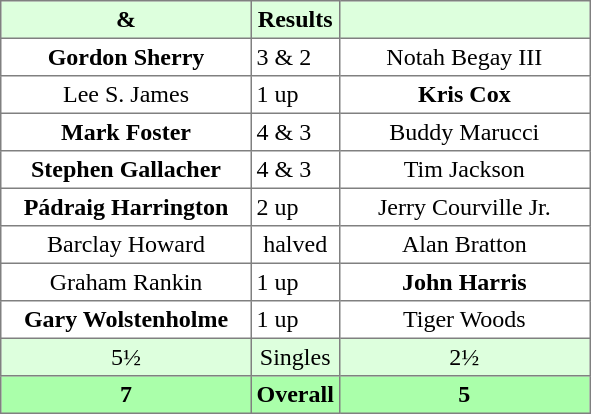<table border="1" cellpadding="3" style="border-collapse: collapse; text-align:center;">
<tr style="background:#ddffdd;">
<th width=160> & </th>
<th>Results</th>
<th width=160></th>
</tr>
<tr>
<td><strong>Gordon Sherry</strong></td>
<td align=left> 3 & 2</td>
<td>Notah Begay III</td>
</tr>
<tr>
<td>Lee S. James</td>
<td align=left> 1 up</td>
<td><strong>Kris Cox</strong></td>
</tr>
<tr>
<td><strong>Mark Foster</strong></td>
<td align=left> 4 & 3</td>
<td>Buddy Marucci</td>
</tr>
<tr>
<td><strong>Stephen Gallacher</strong></td>
<td align=left> 4 & 3</td>
<td>Tim Jackson</td>
</tr>
<tr>
<td><strong>Pádraig Harrington</strong></td>
<td align=left> 2 up</td>
<td>Jerry Courville Jr.</td>
</tr>
<tr>
<td>Barclay Howard</td>
<td>halved</td>
<td>Alan Bratton</td>
</tr>
<tr>
<td>Graham Rankin</td>
<td align=left> 1 up</td>
<td><strong>John Harris</strong></td>
</tr>
<tr>
<td><strong>Gary Wolstenholme</strong></td>
<td align=left> 1 up</td>
<td>Tiger Woods</td>
</tr>
<tr style="background:#ddffdd;">
<td>5½</td>
<td>Singles</td>
<td>2½</td>
</tr>
<tr style="background:#aaffaa;">
<th>7</th>
<th>Overall</th>
<th>5</th>
</tr>
</table>
